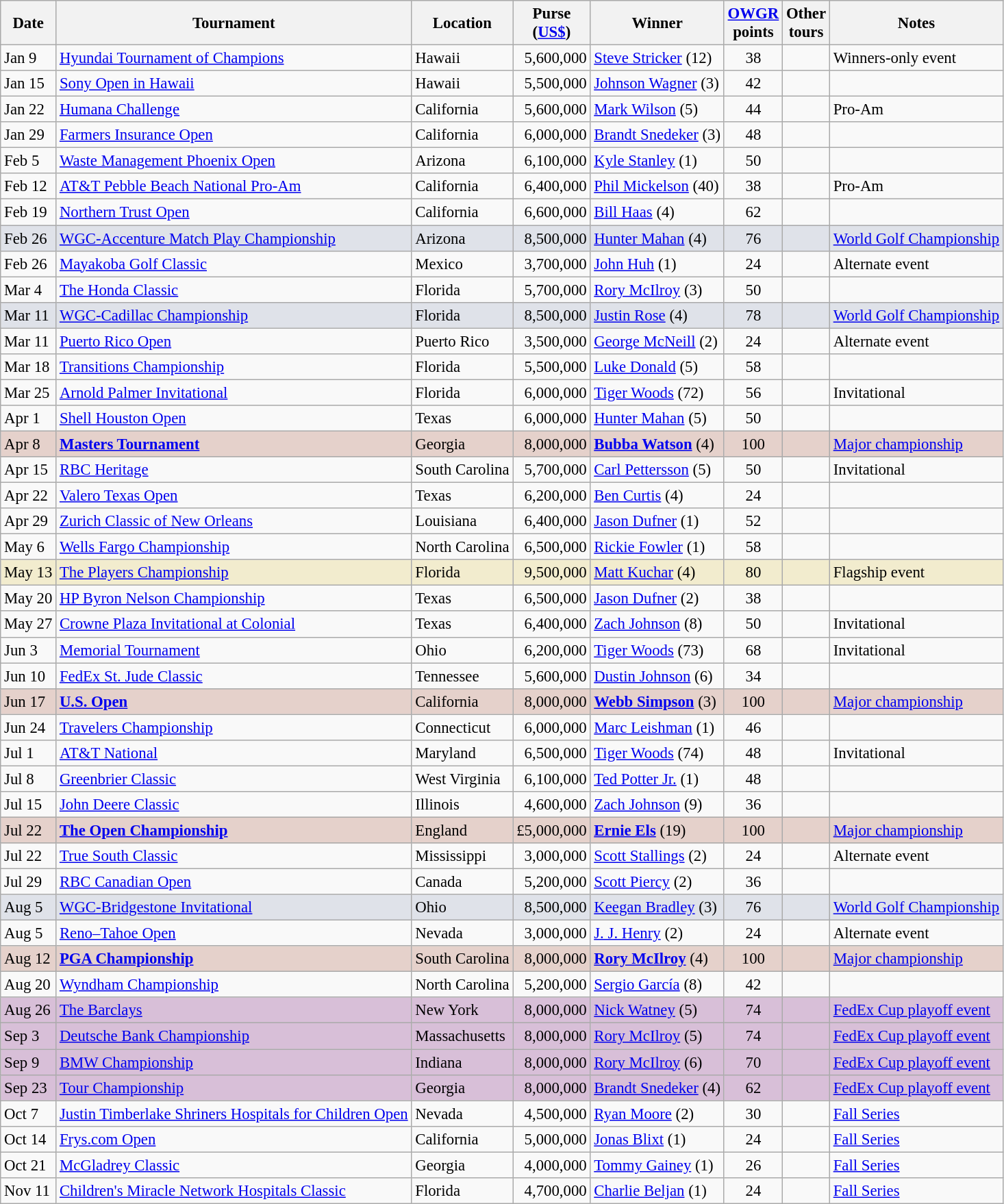<table class="wikitable" style="font-size:95%">
<tr>
<th>Date</th>
<th>Tournament</th>
<th>Location</th>
<th>Purse<br>(<a href='#'>US$</a>)</th>
<th>Winner</th>
<th><a href='#'>OWGR</a><br>points</th>
<th>Other<br>tours</th>
<th>Notes</th>
</tr>
<tr>
<td>Jan 9</td>
<td><a href='#'>Hyundai Tournament of Champions</a></td>
<td>Hawaii</td>
<td align=right>5,600,000</td>
<td> <a href='#'>Steve Stricker</a> (12)</td>
<td align=center>38</td>
<td></td>
<td>Winners-only event</td>
</tr>
<tr>
<td>Jan 15</td>
<td><a href='#'>Sony Open in Hawaii</a></td>
<td>Hawaii</td>
<td align=right>5,500,000</td>
<td> <a href='#'>Johnson Wagner</a> (3)</td>
<td align=center>42</td>
<td></td>
<td></td>
</tr>
<tr>
<td>Jan 22</td>
<td><a href='#'>Humana Challenge</a></td>
<td>California</td>
<td align=right>5,600,000</td>
<td> <a href='#'>Mark Wilson</a> (5)</td>
<td align=center>44</td>
<td></td>
<td>Pro-Am</td>
</tr>
<tr>
<td>Jan 29</td>
<td><a href='#'>Farmers Insurance Open</a></td>
<td>California</td>
<td align=right>6,000,000</td>
<td> <a href='#'>Brandt Snedeker</a> (3)</td>
<td align=center>48</td>
<td></td>
<td></td>
</tr>
<tr>
<td>Feb 5</td>
<td><a href='#'>Waste Management Phoenix Open</a></td>
<td>Arizona</td>
<td align=right>6,100,000</td>
<td> <a href='#'>Kyle Stanley</a> (1)</td>
<td align=center>50</td>
<td></td>
<td></td>
</tr>
<tr>
<td>Feb 12</td>
<td><a href='#'>AT&T Pebble Beach National Pro-Am</a></td>
<td>California</td>
<td align=right>6,400,000</td>
<td> <a href='#'>Phil Mickelson</a> (40)</td>
<td align=center>38</td>
<td></td>
<td>Pro-Am</td>
</tr>
<tr>
<td>Feb 19</td>
<td><a href='#'>Northern Trust Open</a></td>
<td>California</td>
<td align=right>6,600,000</td>
<td> <a href='#'>Bill Haas</a> (4)</td>
<td align=center>62</td>
<td></td>
<td></td>
</tr>
<tr style="background:#dfe2e9;">
<td>Feb 26</td>
<td><a href='#'>WGC-Accenture Match Play Championship</a></td>
<td>Arizona</td>
<td align=right>8,500,000</td>
<td> <a href='#'>Hunter Mahan</a> (4)</td>
<td align=center>76</td>
<td></td>
<td><a href='#'>World Golf Championship</a></td>
</tr>
<tr>
<td>Feb 26</td>
<td><a href='#'>Mayakoba Golf Classic</a></td>
<td>Mexico</td>
<td align=right>3,700,000</td>
<td> <a href='#'>John Huh</a> (1)</td>
<td align=center>24</td>
<td></td>
<td>Alternate event</td>
</tr>
<tr>
<td>Mar 4</td>
<td><a href='#'>The Honda Classic</a></td>
<td>Florida</td>
<td align=right>5,700,000</td>
<td> <a href='#'>Rory McIlroy</a> (3)</td>
<td align=center>50</td>
<td></td>
<td></td>
</tr>
<tr style="background:#dfe2e9;">
<td>Mar 11</td>
<td><a href='#'>WGC-Cadillac Championship</a></td>
<td>Florida</td>
<td align=right>8,500,000</td>
<td> <a href='#'>Justin Rose</a> (4)</td>
<td align=center>78</td>
<td></td>
<td><a href='#'>World Golf Championship</a></td>
</tr>
<tr>
<td>Mar 11</td>
<td><a href='#'>Puerto Rico Open</a></td>
<td>Puerto Rico</td>
<td align=right>3,500,000</td>
<td> <a href='#'>George McNeill</a> (2)</td>
<td align=center>24</td>
<td></td>
<td>Alternate event</td>
</tr>
<tr>
<td>Mar 18</td>
<td><a href='#'>Transitions Championship</a></td>
<td>Florida</td>
<td align=right>5,500,000</td>
<td> <a href='#'>Luke Donald</a> (5)</td>
<td align=center>58</td>
<td></td>
<td></td>
</tr>
<tr>
<td>Mar 25</td>
<td><a href='#'>Arnold Palmer Invitational</a></td>
<td>Florida</td>
<td align=right>6,000,000</td>
<td> <a href='#'>Tiger Woods</a> (72)</td>
<td align=center>56</td>
<td></td>
<td>Invitational</td>
</tr>
<tr>
<td>Apr 1</td>
<td><a href='#'>Shell Houston Open</a></td>
<td>Texas</td>
<td align=right>6,000,000</td>
<td> <a href='#'>Hunter Mahan</a> (5)</td>
<td align=center>50</td>
<td></td>
<td></td>
</tr>
<tr style="background:#e5d1cb;">
<td>Apr 8</td>
<td><strong><a href='#'>Masters Tournament</a></strong></td>
<td>Georgia</td>
<td align=right>8,000,000</td>
<td> <strong><a href='#'>Bubba Watson</a></strong> (4)</td>
<td align=center>100</td>
<td></td>
<td><a href='#'>Major championship</a></td>
</tr>
<tr>
<td>Apr 15</td>
<td><a href='#'>RBC Heritage</a></td>
<td>South Carolina</td>
<td align=right>5,700,000</td>
<td> <a href='#'>Carl Pettersson</a> (5)</td>
<td align=center>50</td>
<td></td>
<td>Invitational</td>
</tr>
<tr>
<td>Apr 22</td>
<td><a href='#'>Valero Texas Open</a></td>
<td>Texas</td>
<td align=right>6,200,000</td>
<td> <a href='#'>Ben Curtis</a>  (4)</td>
<td align=center>24</td>
<td></td>
<td></td>
</tr>
<tr>
<td>Apr 29</td>
<td><a href='#'>Zurich Classic of New Orleans</a></td>
<td>Louisiana</td>
<td align=right>6,400,000</td>
<td> <a href='#'>Jason Dufner</a> (1)</td>
<td align=center>52</td>
<td></td>
<td></td>
</tr>
<tr>
<td>May 6</td>
<td><a href='#'>Wells Fargo Championship</a></td>
<td>North Carolina</td>
<td align=right>6,500,000</td>
<td> <a href='#'>Rickie Fowler</a> (1)</td>
<td align=center>58</td>
<td></td>
<td></td>
</tr>
<tr style="background:#f2ecce;">
<td>May 13</td>
<td><a href='#'>The Players Championship</a></td>
<td>Florida</td>
<td align=right>9,500,000</td>
<td> <a href='#'>Matt Kuchar</a> (4)</td>
<td align=center>80</td>
<td></td>
<td>Flagship event</td>
</tr>
<tr>
<td>May 20</td>
<td><a href='#'>HP Byron Nelson Championship</a></td>
<td>Texas</td>
<td align=right>6,500,000</td>
<td> <a href='#'>Jason Dufner</a> (2)</td>
<td align=center>38</td>
<td></td>
<td></td>
</tr>
<tr>
<td>May 27</td>
<td><a href='#'>Crowne Plaza Invitational at Colonial</a></td>
<td>Texas</td>
<td align=right>6,400,000</td>
<td> <a href='#'>Zach Johnson</a> (8)</td>
<td align=center>50</td>
<td></td>
<td>Invitational</td>
</tr>
<tr>
<td>Jun 3</td>
<td><a href='#'>Memorial Tournament</a></td>
<td>Ohio</td>
<td align=right>6,200,000</td>
<td> <a href='#'>Tiger Woods</a> (73)</td>
<td align=center>68</td>
<td></td>
<td>Invitational</td>
</tr>
<tr>
<td>Jun 10</td>
<td><a href='#'>FedEx St. Jude Classic</a></td>
<td>Tennessee</td>
<td align=right>5,600,000</td>
<td> <a href='#'>Dustin Johnson</a> (6)</td>
<td align=center>34</td>
<td></td>
<td></td>
</tr>
<tr style="background:#e5d1cb;">
<td>Jun 17</td>
<td><strong><a href='#'>U.S. Open</a></strong></td>
<td>California</td>
<td align=right>8,000,000</td>
<td> <strong><a href='#'>Webb Simpson</a></strong> (3)</td>
<td align=center>100</td>
<td></td>
<td><a href='#'>Major championship</a></td>
</tr>
<tr>
<td>Jun 24</td>
<td><a href='#'>Travelers Championship</a></td>
<td>Connecticut</td>
<td align=right>6,000,000</td>
<td> <a href='#'>Marc Leishman</a> (1)</td>
<td align=center>46</td>
<td></td>
<td></td>
</tr>
<tr>
<td>Jul 1</td>
<td><a href='#'>AT&T National</a></td>
<td>Maryland</td>
<td align=right>6,500,000</td>
<td> <a href='#'>Tiger Woods</a> (74)</td>
<td align=center>48</td>
<td></td>
<td>Invitational</td>
</tr>
<tr>
<td>Jul 8</td>
<td><a href='#'>Greenbrier Classic</a></td>
<td>West Virginia</td>
<td align=right>6,100,000</td>
<td> <a href='#'>Ted Potter Jr.</a> (1)</td>
<td align=center>48</td>
<td></td>
<td></td>
</tr>
<tr>
<td>Jul 15</td>
<td><a href='#'>John Deere Classic</a></td>
<td>Illinois</td>
<td align=right>4,600,000</td>
<td> <a href='#'>Zach Johnson</a> (9)</td>
<td align=center>36</td>
<td></td>
<td></td>
</tr>
<tr style="background:#e5d1cb;">
<td>Jul 22</td>
<td><strong><a href='#'>The Open Championship</a></strong></td>
<td>England</td>
<td align=right>£5,000,000</td>
<td> <strong><a href='#'>Ernie Els</a></strong> (19)</td>
<td align=center>100</td>
<td></td>
<td><a href='#'>Major championship</a></td>
</tr>
<tr>
<td>Jul 22</td>
<td><a href='#'>True South Classic</a></td>
<td>Mississippi</td>
<td align=right>3,000,000</td>
<td> <a href='#'>Scott Stallings</a> (2)</td>
<td align=center>24</td>
<td></td>
<td>Alternate event</td>
</tr>
<tr>
<td>Jul 29</td>
<td><a href='#'>RBC Canadian Open</a></td>
<td>Canada</td>
<td align=right>5,200,000</td>
<td> <a href='#'>Scott Piercy</a> (2)</td>
<td align=center>36</td>
<td></td>
<td></td>
</tr>
<tr style="background:#dfe2e9;">
<td>Aug 5</td>
<td><a href='#'>WGC-Bridgestone Invitational</a></td>
<td>Ohio</td>
<td align=right>8,500,000</td>
<td> <a href='#'>Keegan Bradley</a> (3)</td>
<td align=center>76</td>
<td></td>
<td><a href='#'>World Golf Championship</a></td>
</tr>
<tr>
<td>Aug 5</td>
<td><a href='#'>Reno–Tahoe Open</a></td>
<td>Nevada</td>
<td align=right>3,000,000</td>
<td> <a href='#'>J. J. Henry</a> (2)</td>
<td align=center>24</td>
<td></td>
<td>Alternate event</td>
</tr>
<tr style="background:#e5d1cb;">
<td>Aug 12</td>
<td><strong><a href='#'>PGA Championship</a></strong></td>
<td>South Carolina</td>
<td align=right>8,000,000</td>
<td> <strong><a href='#'>Rory McIlroy</a></strong> (4)</td>
<td align=center>100</td>
<td></td>
<td><a href='#'>Major championship</a></td>
</tr>
<tr>
<td>Aug 20</td>
<td><a href='#'>Wyndham Championship</a></td>
<td>North Carolina</td>
<td align=right>5,200,000</td>
<td> <a href='#'>Sergio García</a> (8)</td>
<td align=center>42</td>
<td></td>
<td></td>
</tr>
<tr style="background:thistle;">
<td>Aug 26</td>
<td><a href='#'>The Barclays</a></td>
<td>New York</td>
<td align=right>8,000,000</td>
<td> <a href='#'>Nick Watney</a> (5)</td>
<td align=center>74</td>
<td></td>
<td><a href='#'>FedEx Cup playoff event</a></td>
</tr>
<tr style="background:thistle;">
<td>Sep 3</td>
<td><a href='#'>Deutsche Bank Championship</a></td>
<td>Massachusetts</td>
<td align=right>8,000,000</td>
<td> <a href='#'>Rory McIlroy</a> (5)</td>
<td align=center>74</td>
<td></td>
<td><a href='#'>FedEx Cup playoff event</a></td>
</tr>
<tr style="background:thistle;">
<td>Sep 9</td>
<td><a href='#'>BMW Championship</a></td>
<td>Indiana</td>
<td align=right>8,000,000</td>
<td> <a href='#'>Rory McIlroy</a> (6)</td>
<td align=center>70</td>
<td></td>
<td><a href='#'>FedEx Cup playoff event</a></td>
</tr>
<tr style="background:thistle;">
<td>Sep 23</td>
<td><a href='#'>Tour Championship</a></td>
<td>Georgia</td>
<td align=right>8,000,000</td>
<td> <a href='#'>Brandt Snedeker</a> (4)</td>
<td align=center>62</td>
<td></td>
<td><a href='#'>FedEx Cup playoff event</a></td>
</tr>
<tr>
<td>Oct 7</td>
<td><a href='#'>Justin Timberlake Shriners Hospitals for Children Open</a></td>
<td>Nevada</td>
<td align=right>4,500,000</td>
<td> <a href='#'>Ryan Moore</a> (2)</td>
<td align=center>30</td>
<td></td>
<td><a href='#'>Fall Series</a></td>
</tr>
<tr>
<td>Oct 14</td>
<td><a href='#'>Frys.com Open</a></td>
<td>California</td>
<td align=right>5,000,000</td>
<td> <a href='#'>Jonas Blixt</a> (1)</td>
<td align=center>24</td>
<td></td>
<td><a href='#'>Fall Series</a></td>
</tr>
<tr>
<td>Oct 21</td>
<td><a href='#'>McGladrey Classic</a></td>
<td>Georgia</td>
<td align=right>4,000,000</td>
<td> <a href='#'>Tommy Gainey</a> (1)</td>
<td align=center>26</td>
<td></td>
<td><a href='#'>Fall Series</a></td>
</tr>
<tr>
<td>Nov 11</td>
<td><a href='#'>Children's Miracle Network Hospitals Classic</a></td>
<td>Florida</td>
<td align=right>4,700,000</td>
<td> <a href='#'>Charlie Beljan</a> (1)</td>
<td align=center>24</td>
<td></td>
<td><a href='#'>Fall Series</a></td>
</tr>
</table>
